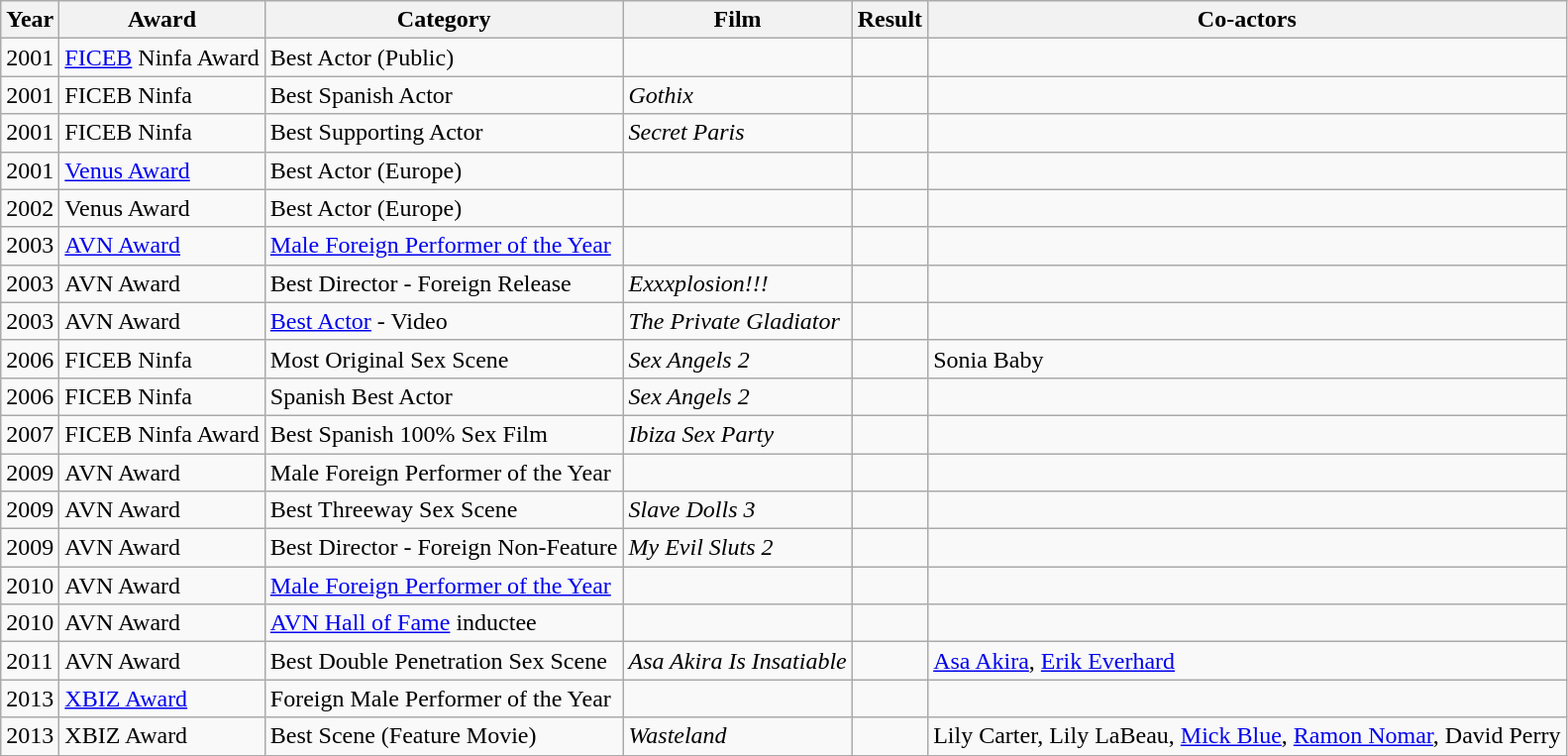<table class=wikitable>
<tr>
<th>Year</th>
<th>Award</th>
<th>Category</th>
<th>Film</th>
<th>Result</th>
<th>Co-actors</th>
</tr>
<tr>
<td>2001</td>
<td><a href='#'>FICEB</a> Ninfa Award</td>
<td>Best Actor (Public)</td>
<td></td>
<td></td>
<td></td>
</tr>
<tr>
<td>2001</td>
<td>FICEB Ninfa</td>
<td>Best Spanish Actor</td>
<td><em>Gothix</em></td>
<td></td>
<td></td>
</tr>
<tr>
<td>2001</td>
<td>FICEB Ninfa</td>
<td>Best Supporting Actor</td>
<td><em>Secret Paris</em></td>
<td></td>
<td></td>
</tr>
<tr>
<td>2001</td>
<td><a href='#'>Venus Award</a></td>
<td>Best Actor (Europe)</td>
<td></td>
<td></td>
<td></td>
</tr>
<tr>
<td>2002</td>
<td>Venus Award</td>
<td>Best Actor (Europe)</td>
<td></td>
<td></td>
<td></td>
</tr>
<tr>
<td>2003</td>
<td><a href='#'>AVN Award</a></td>
<td><a href='#'>Male Foreign Performer of the Year</a></td>
<td></td>
<td></td>
<td></td>
</tr>
<tr>
<td>2003</td>
<td>AVN Award</td>
<td>Best Director - Foreign Release</td>
<td><em>Exxxplosion!!!</em></td>
<td></td>
<td></td>
</tr>
<tr>
<td>2003</td>
<td>AVN Award</td>
<td><a href='#'>Best Actor</a> - Video</td>
<td><em>The Private Gladiator</em></td>
<td></td>
<td></td>
</tr>
<tr>
<td>2006</td>
<td>FICEB Ninfa</td>
<td>Most Original Sex Scene</td>
<td><em>Sex Angels 2</em></td>
<td></td>
<td>Sonia Baby</td>
</tr>
<tr>
<td>2006</td>
<td>FICEB Ninfa</td>
<td>Spanish Best Actor</td>
<td><em>Sex Angels 2</em></td>
<td></td>
<td></td>
</tr>
<tr>
<td>2007</td>
<td>FICEB Ninfa Award</td>
<td>Best Spanish 100% Sex Film</td>
<td><em>Ibiza Sex Party</em></td>
<td></td>
<td></td>
</tr>
<tr>
<td>2009</td>
<td>AVN Award</td>
<td>Male Foreign Performer of the Year</td>
<td></td>
<td></td>
<td></td>
</tr>
<tr>
<td>2009</td>
<td>AVN Award</td>
<td>Best Threeway Sex Scene</td>
<td><em>Slave Dolls 3</em></td>
<td></td>
<td></td>
</tr>
<tr>
<td>2009</td>
<td>AVN Award</td>
<td>Best Director - Foreign Non-Feature</td>
<td><em>My Evil Sluts 2</em></td>
<td></td>
<td></td>
</tr>
<tr>
<td>2010</td>
<td>AVN Award</td>
<td><a href='#'>Male Foreign Performer of the Year</a></td>
<td></td>
<td></td>
<td></td>
</tr>
<tr>
<td>2010</td>
<td>AVN Award</td>
<td><a href='#'>AVN Hall of Fame</a> inductee</td>
<td></td>
<td></td>
<td></td>
</tr>
<tr>
<td>2011</td>
<td>AVN Award</td>
<td>Best Double Penetration Sex Scene</td>
<td><em>Asa Akira Is Insatiable</em></td>
<td></td>
<td><a href='#'>Asa Akira</a>, <a href='#'>Erik Everhard</a></td>
</tr>
<tr>
<td>2013</td>
<td><a href='#'>XBIZ Award</a></td>
<td>Foreign Male Performer of the Year</td>
<td></td>
<td></td>
<td></td>
</tr>
<tr>
<td>2013</td>
<td>XBIZ Award</td>
<td>Best Scene (Feature Movie)</td>
<td><em>Wasteland</em></td>
<td></td>
<td>Lily Carter, Lily LaBeau, <a href='#'>Mick Blue</a>, <a href='#'>Ramon Nomar</a>, David Perry</td>
</tr>
</table>
